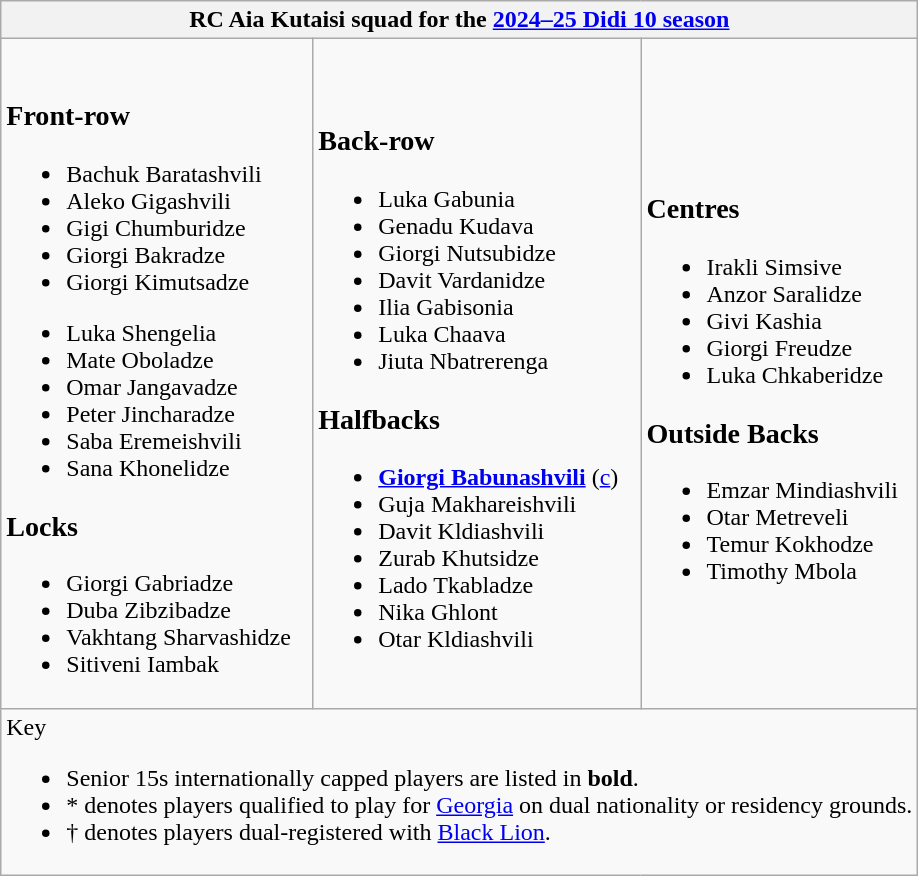<table class="wikitable">
<tr>
<th colspan="3">RC Aia Kutaisi squad for the <a href='#'>2024–25 Didi 10 season</a></th>
</tr>
<tr>
<td><br><h3>Front-row</h3><ul><li> Bachuk Baratashvili</li><li> Aleko Gigashvili</li><li> Gigi Chumburidze</li><li> Giorgi Bakradze</li><li> Giorgi Kimutsadze</li></ul><ul><li> Luka Shengelia</li><li> Mate Oboladze</li><li> Omar Jangavadze</li><li> Peter Jincharadze</li><li> Saba Eremeishvili</li><li> Sana Khonelidze</li></ul><h3>Locks</h3><ul><li> Giorgi Gabriadze</li><li> Duba Zibzibadze</li><li> Vakhtang Sharvashidze</li><li> Sitiveni Iambak</li></ul></td>
<td><br><h3>Back-row</h3><ul><li> Luka Gabunia</li><li> Genadu Kudava</li><li> Giorgi Nutsubidze</li><li> Davit Vardanidze</li><li> Ilia Gabisonia</li><li> Luka Chaava</li><li> Jiuta Nbatrerenga</li></ul><h3>Halfbacks</h3><ul><li> <strong><a href='#'>Giorgi Babunashvili</a></strong> (<a href='#'>c</a>)</li><li> Guja Makhareishvili</li><li> Davit Kldiashvili</li><li> Zurab Khutsidze</li><li> Lado Tkabladze</li><li> Nika Ghlont</li><li> Otar Kldiashvili</li></ul></td>
<td><br><h3>Centres</h3><ul><li> Irakli Simsive</li><li> Anzor Saralidze</li><li> Givi Kashia</li><li> Giorgi Freudze</li><li> Luka Chkaberidze</li></ul><h3>Outside Backs</h3><ul><li> Emzar Mindiashvili</li><li> Otar Metreveli</li><li> Temur Kokhodze</li><li> Timothy Mbola</li></ul></td>
</tr>
<tr>
<td colspan="3">Key<br><ul><li>Senior 15s internationally capped players are listed in <strong>bold</strong>.</li><li>* denotes players qualified to play for <a href='#'>Georgia</a> on dual nationality or residency grounds.</li><li>† denotes players dual-registered with <a href='#'>Black Lion</a>.</li></ul></td>
</tr>
</table>
